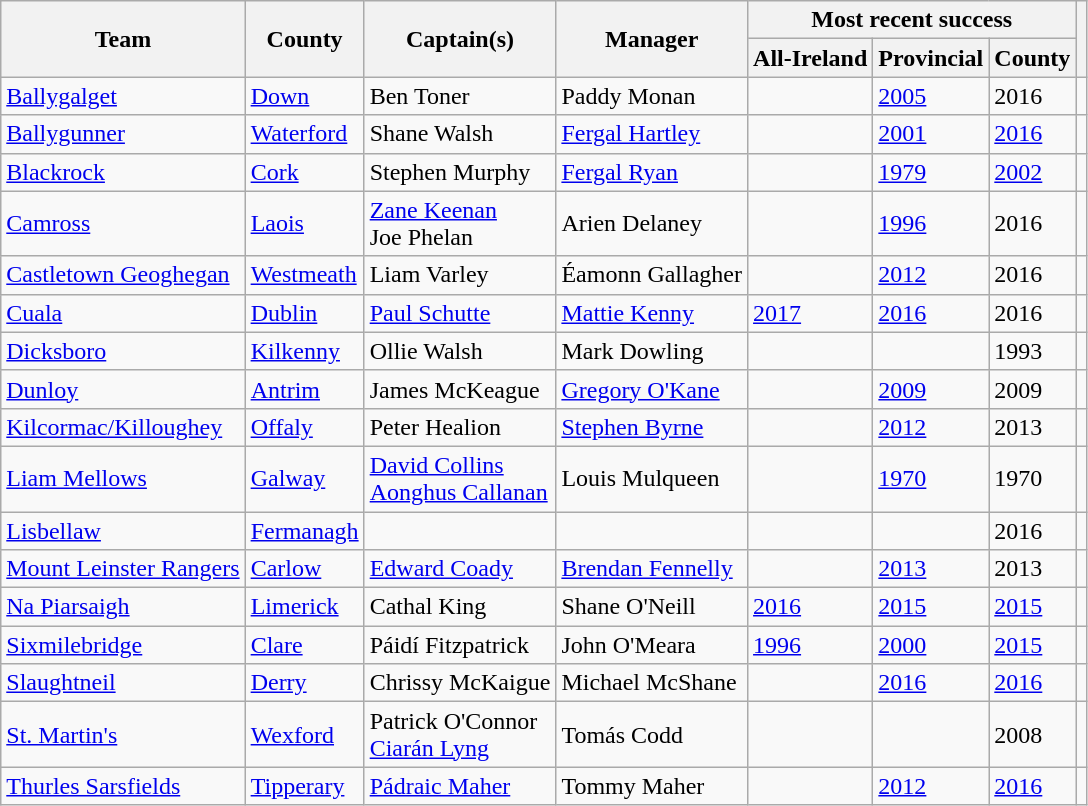<table class="wikitable sortable">
<tr>
<th rowspan="2">Team</th>
<th rowspan="2">County</th>
<th rowspan="2">Captain(s)</th>
<th rowspan="2">Manager</th>
<th colspan="3">Most recent success</th>
<th rowspan="2"></th>
</tr>
<tr>
<th>All-Ireland</th>
<th>Provincial</th>
<th>County</th>
</tr>
<tr>
<td> <a href='#'>Ballygalget</a></td>
<td> <a href='#'>Down</a></td>
<td>Ben Toner</td>
<td>Paddy Monan</td>
<td></td>
<td><a href='#'>2005</a></td>
<td>2016</td>
<td></td>
</tr>
<tr>
<td> <a href='#'>Ballygunner</a></td>
<td> <a href='#'>Waterford</a></td>
<td>Shane Walsh</td>
<td><a href='#'>Fergal Hartley</a></td>
<td></td>
<td><a href='#'>2001</a></td>
<td><a href='#'>2016</a></td>
<td></td>
</tr>
<tr>
<td> <a href='#'>Blackrock</a></td>
<td> <a href='#'>Cork</a></td>
<td>Stephen Murphy</td>
<td><a href='#'>Fergal Ryan</a></td>
<td></td>
<td><a href='#'>1979</a></td>
<td><a href='#'>2002</a></td>
<td></td>
</tr>
<tr>
<td> <a href='#'>Camross</a></td>
<td> <a href='#'>Laois</a></td>
<td><a href='#'>Zane Keenan</a><br>Joe Phelan</td>
<td>Arien Delaney</td>
<td></td>
<td><a href='#'>1996</a></td>
<td>2016</td>
<td></td>
</tr>
<tr>
<td> <a href='#'>Castletown Geoghegan</a></td>
<td> <a href='#'>Westmeath</a></td>
<td>Liam Varley</td>
<td>Éamonn Gallagher</td>
<td></td>
<td><a href='#'>2012</a></td>
<td>2016</td>
<td></td>
</tr>
<tr>
<td> <a href='#'>Cuala</a></td>
<td> <a href='#'>Dublin</a></td>
<td><a href='#'>Paul Schutte</a></td>
<td><a href='#'>Mattie Kenny</a></td>
<td><a href='#'>2017</a></td>
<td><a href='#'>2016</a></td>
<td>2016</td>
<td></td>
</tr>
<tr>
<td> <a href='#'>Dicksboro</a></td>
<td> <a href='#'>Kilkenny</a></td>
<td>Ollie Walsh</td>
<td>Mark Dowling</td>
<td></td>
<td></td>
<td>1993</td>
<td></td>
</tr>
<tr>
<td> <a href='#'>Dunloy</a></td>
<td> <a href='#'>Antrim</a></td>
<td>James McKeague</td>
<td><a href='#'>Gregory O'Kane</a></td>
<td></td>
<td><a href='#'>2009</a></td>
<td>2009</td>
<td></td>
</tr>
<tr>
<td> <a href='#'>Kilcormac/Killoughey</a></td>
<td> <a href='#'>Offaly</a></td>
<td>Peter Healion</td>
<td><a href='#'>Stephen Byrne</a></td>
<td></td>
<td><a href='#'>2012</a></td>
<td>2013</td>
<td></td>
</tr>
<tr>
<td> <a href='#'>Liam Mellows</a></td>
<td> <a href='#'>Galway</a></td>
<td><a href='#'>David Collins</a><br><a href='#'>Aonghus Callanan</a></td>
<td>Louis Mulqueen</td>
<td></td>
<td><a href='#'>1970</a></td>
<td>1970</td>
<td></td>
</tr>
<tr>
<td> <a href='#'>Lisbellaw</a></td>
<td> <a href='#'>Fermanagh</a></td>
<td></td>
<td></td>
<td></td>
<td></td>
<td>2016</td>
<td></td>
</tr>
<tr>
<td> <a href='#'>Mount Leinster Rangers</a></td>
<td> <a href='#'>Carlow</a></td>
<td><a href='#'>Edward Coady</a></td>
<td><a href='#'>Brendan Fennelly</a></td>
<td></td>
<td><a href='#'>2013</a></td>
<td>2013</td>
<td></td>
</tr>
<tr>
<td> <a href='#'>Na Piarsaigh</a></td>
<td> <a href='#'>Limerick</a></td>
<td>Cathal King</td>
<td>Shane O'Neill</td>
<td><a href='#'>2016</a></td>
<td><a href='#'>2015</a></td>
<td><a href='#'>2015</a></td>
<td></td>
</tr>
<tr>
<td> <a href='#'>Sixmilebridge</a></td>
<td> <a href='#'>Clare</a></td>
<td>Páidí Fitzpatrick</td>
<td>John O'Meara</td>
<td><a href='#'>1996</a></td>
<td><a href='#'>2000</a></td>
<td><a href='#'>2015</a></td>
<td></td>
</tr>
<tr>
<td> <a href='#'>Slaughtneil</a></td>
<td> <a href='#'>Derry</a></td>
<td>Chrissy McKaigue</td>
<td>Michael McShane</td>
<td></td>
<td><a href='#'>2016</a></td>
<td><a href='#'>2016</a></td>
<td></td>
</tr>
<tr>
<td> <a href='#'>St. Martin's</a></td>
<td> <a href='#'>Wexford</a></td>
<td>Patrick O'Connor<br><a href='#'>Ciarán Lyng</a></td>
<td>Tomás Codd</td>
<td></td>
<td></td>
<td>2008</td>
<td></td>
</tr>
<tr>
<td> <a href='#'>Thurles Sarsfields</a></td>
<td> <a href='#'>Tipperary</a></td>
<td><a href='#'>Pádraic Maher</a></td>
<td>Tommy Maher</td>
<td></td>
<td><a href='#'>2012</a></td>
<td><a href='#'>2016</a></td>
<td></td>
</tr>
</table>
